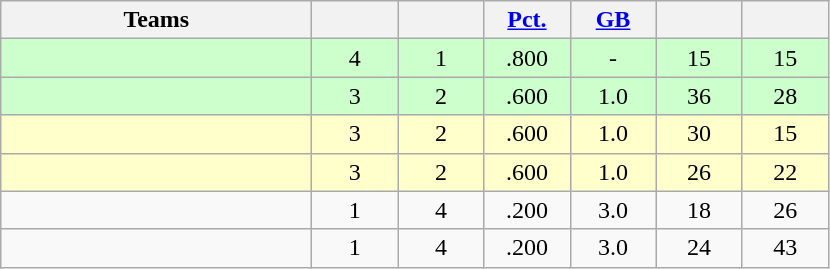<table class="wikitable" style="text-align:center;">
<tr>
<th width=200px>Teams</th>
<th width=50px></th>
<th width=50px></th>
<th width=50px><a href='#'>Pct.</a></th>
<th width=50px><a href='#'>GB</a></th>
<th width=50px></th>
<th width=50px></th>
</tr>
<tr style="background-color:#ccffcc">
<td align=left></td>
<td>4</td>
<td>1</td>
<td>.800</td>
<td>-</td>
<td>15</td>
<td>15</td>
</tr>
<tr style="background-color:#ccffcc">
<td align=left></td>
<td>3</td>
<td>2</td>
<td>.600</td>
<td>1.0</td>
<td>36</td>
<td>28</td>
</tr>
<tr style="background-color:#ffffcc">
<td align=left></td>
<td>3</td>
<td>2</td>
<td>.600</td>
<td>1.0</td>
<td>30</td>
<td>15</td>
</tr>
<tr style="background-color:#ffffcc">
<td align=left></td>
<td>3</td>
<td>2</td>
<td>.600</td>
<td>1.0</td>
<td>26</td>
<td>22</td>
</tr>
<tr style="background-color:">
<td align=left></td>
<td>1</td>
<td>4</td>
<td>.200</td>
<td>3.0</td>
<td>18</td>
<td>26</td>
</tr>
<tr style="background-color:">
<td align=left></td>
<td>1</td>
<td>4</td>
<td>.200</td>
<td>3.0</td>
<td>24</td>
<td>43</td>
</tr>
</table>
